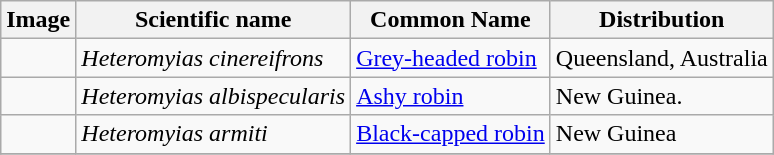<table class="wikitable">
<tr>
<th>Image</th>
<th>Scientific name</th>
<th>Common Name</th>
<th>Distribution</th>
</tr>
<tr>
<td></td>
<td><em>Heteromyias cinereifrons</em></td>
<td><a href='#'>Grey-headed robin</a></td>
<td>Queensland, Australia</td>
</tr>
<tr>
<td></td>
<td><em>Heteromyias albispecularis</em></td>
<td><a href='#'>Ashy robin</a></td>
<td>New Guinea.</td>
</tr>
<tr>
<td></td>
<td><em>Heteromyias armiti</em></td>
<td><a href='#'>Black-capped robin</a></td>
<td>New Guinea</td>
</tr>
<tr>
</tr>
</table>
